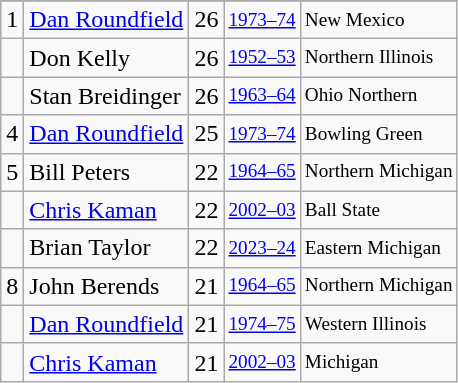<table class="wikitable">
<tr>
</tr>
<tr>
<td>1</td>
<td><a href='#'>Dan Roundfield</a></td>
<td>26</td>
<td style="font-size:80%;"><a href='#'>1973–74</a></td>
<td style="font-size:80%;">New Mexico</td>
</tr>
<tr>
<td></td>
<td>Don Kelly</td>
<td>26</td>
<td style="font-size:80%;"><a href='#'>1952–53</a></td>
<td style="font-size:80%;">Northern Illinois</td>
</tr>
<tr>
<td></td>
<td>Stan Breidinger</td>
<td>26</td>
<td style="font-size:80%;"><a href='#'>1963–64</a></td>
<td style="font-size:80%;">Ohio Northern</td>
</tr>
<tr>
<td>4</td>
<td><a href='#'>Dan Roundfield</a></td>
<td>25</td>
<td style="font-size:80%;"><a href='#'>1973–74</a></td>
<td style="font-size:80%;">Bowling Green</td>
</tr>
<tr>
<td>5</td>
<td>Bill Peters</td>
<td>22</td>
<td style="font-size:80%;"><a href='#'>1964–65</a></td>
<td style="font-size:80%;">Northern Michigan</td>
</tr>
<tr>
<td></td>
<td><a href='#'>Chris Kaman</a></td>
<td>22</td>
<td style="font-size:80%;"><a href='#'>2002–03</a></td>
<td style="font-size:80%;">Ball State</td>
</tr>
<tr>
<td></td>
<td>Brian Taylor</td>
<td>22</td>
<td style="font-size:80%;"><a href='#'>2023–24</a></td>
<td style="font-size:80%;">Eastern Michigan</td>
</tr>
<tr>
<td>8</td>
<td>John Berends</td>
<td>21</td>
<td style="font-size:80%;"><a href='#'>1964–65</a></td>
<td style="font-size:80%;">Northern Michigan</td>
</tr>
<tr>
<td></td>
<td><a href='#'>Dan Roundfield</a></td>
<td>21</td>
<td style="font-size:80%;"><a href='#'>1974–75</a></td>
<td style="font-size:80%;">Western Illinois</td>
</tr>
<tr>
<td></td>
<td><a href='#'>Chris Kaman</a></td>
<td>21</td>
<td style="font-size:80%;"><a href='#'>2002–03</a></td>
<td style="font-size:80%;">Michigan</td>
</tr>
</table>
